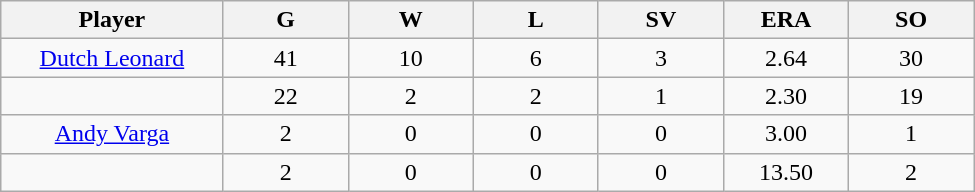<table class="wikitable sortable">
<tr>
<th bgcolor="#DDDDFF" width="16%">Player</th>
<th bgcolor="#DDDDFF" width="9%">G</th>
<th bgcolor="#DDDDFF" width="9%">W</th>
<th bgcolor="#DDDDFF" width="9%">L</th>
<th bgcolor="#DDDDFF" width="9%">SV</th>
<th bgcolor="#DDDDFF" width="9%">ERA</th>
<th bgcolor="#DDDDFF" width="9%">SO</th>
</tr>
<tr align="center">
<td><a href='#'>Dutch Leonard</a></td>
<td>41</td>
<td>10</td>
<td>6</td>
<td>3</td>
<td>2.64</td>
<td>30</td>
</tr>
<tr align="center">
<td></td>
<td>22</td>
<td>2</td>
<td>2</td>
<td>1</td>
<td>2.30</td>
<td>19</td>
</tr>
<tr align="center">
<td><a href='#'>Andy Varga</a></td>
<td>2</td>
<td>0</td>
<td>0</td>
<td>0</td>
<td>3.00</td>
<td>1</td>
</tr>
<tr align="center">
<td></td>
<td>2</td>
<td>0</td>
<td>0</td>
<td>0</td>
<td>13.50</td>
<td>2</td>
</tr>
</table>
